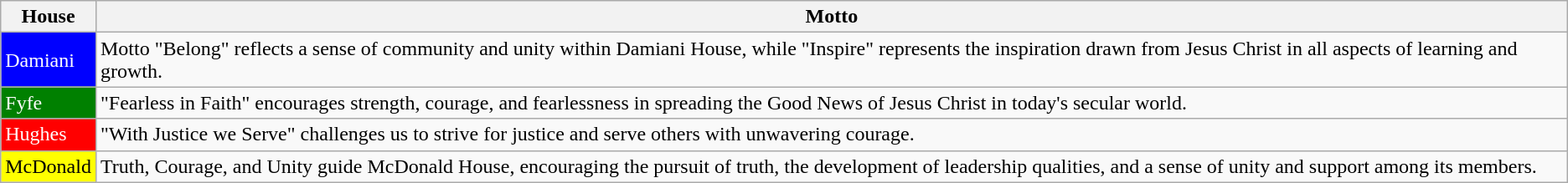<table class="wikitable">
<tr>
<th>House</th>
<th>Motto</th>
</tr>
<tr>
<td style="background-color: blue; color: white;">Damiani</td>
<td>Motto "Belong" reflects a sense of community and unity within Damiani House, while "Inspire" represents the inspiration drawn from Jesus Christ in all aspects of learning and growth.</td>
</tr>
<tr>
<td style="background-color: green; color: white;">Fyfe</td>
<td>"Fearless in Faith" encourages strength, courage, and fearlessness in spreading the Good News of Jesus Christ in today's secular world.</td>
</tr>
<tr>
<td style="background-color: red; color: white;">Hughes</td>
<td>"With Justice we Serve" challenges us to strive for justice and serve others with unwavering courage.</td>
</tr>
<tr>
<td style="background-color: yellow; color: black;">McDonald</td>
<td>Truth, Courage, and Unity guide McDonald House, encouraging the pursuit of truth, the development of leadership qualities, and a sense of unity and support among its members.</td>
</tr>
</table>
